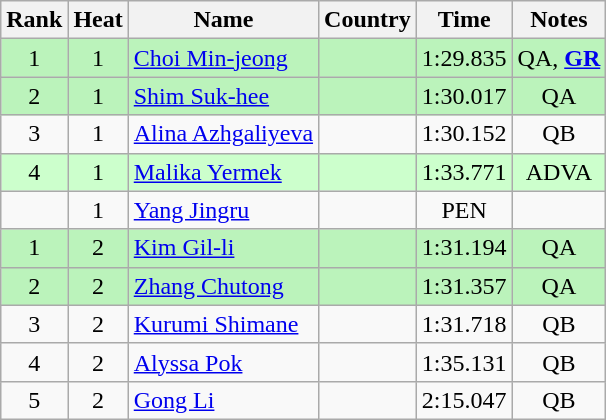<table class="wikitable sortable" style="text-align:center">
<tr>
<th>Rank</th>
<th>Heat</th>
<th>Name</th>
<th>Country</th>
<th>Time</th>
<th>Notes</th>
</tr>
<tr bgcolor=bbf3bb>
<td>1</td>
<td>1</td>
<td align=left><a href='#'>Choi Min-jeong</a></td>
<td align=left></td>
<td>1:29.835</td>
<td>QA, <strong><a href='#'>GR</a></strong></td>
</tr>
<tr bgcolor=bbf3bb>
<td>2</td>
<td>1</td>
<td align=left><a href='#'>Shim Suk-hee</a></td>
<td align=left></td>
<td>1:30.017</td>
<td>QA</td>
</tr>
<tr>
<td>3</td>
<td>1</td>
<td align=left><a href='#'>Alina Azhgaliyeva</a></td>
<td align=left></td>
<td>1:30.152</td>
<td>QB</td>
</tr>
<tr bgcolor=ccffcc>
<td>4</td>
<td>1</td>
<td align=left><a href='#'>Malika Yermek</a></td>
<td align=left></td>
<td>1:33.771</td>
<td>ADVA</td>
</tr>
<tr>
<td></td>
<td>1</td>
<td align=left><a href='#'>Yang Jingru</a></td>
<td align=left></td>
<td>PEN</td>
<td></td>
</tr>
<tr bgcolor=bbf3bb>
<td>1</td>
<td>2</td>
<td align=left><a href='#'>Kim Gil-li</a></td>
<td align=left></td>
<td>1:31.194</td>
<td>QA</td>
</tr>
<tr bgcolor=bbf3bb>
<td>2</td>
<td>2</td>
<td align=left><a href='#'>Zhang Chutong</a></td>
<td align=left></td>
<td>1:31.357</td>
<td>QA</td>
</tr>
<tr>
<td>3</td>
<td>2</td>
<td align=left><a href='#'>Kurumi Shimane</a></td>
<td align=left></td>
<td>1:31.718</td>
<td>QB</td>
</tr>
<tr>
<td>4</td>
<td>2</td>
<td align=left><a href='#'>Alyssa Pok</a></td>
<td align=left></td>
<td>1:35.131</td>
<td>QB</td>
</tr>
<tr>
<td>5</td>
<td>2</td>
<td align=left><a href='#'>Gong Li</a></td>
<td align=left></td>
<td>2:15.047</td>
<td>QB</td>
</tr>
</table>
